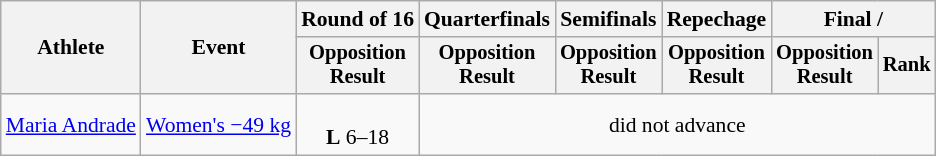<table class="wikitable" style="font-size:90%;">
<tr>
<th rowspan=2>Athlete</th>
<th rowspan=2>Event</th>
<th>Round of 16</th>
<th>Quarterfinals</th>
<th>Semifinals</th>
<th>Repechage</th>
<th colspan=2>Final / </th>
</tr>
<tr style="font-size:95%">
<th>Opposition<br>Result</th>
<th>Opposition<br>Result</th>
<th>Opposition<br>Result</th>
<th>Opposition<br>Result</th>
<th>Opposition<br>Result</th>
<th>Rank</th>
</tr>
<tr align=center>
<td align=left><a href='#'>Maria Andrade</a></td>
<td align=left><a href='#'>Women's −49 kg</a></td>
<td><br><strong>L</strong> 6–18 </td>
<td colspan=5>did not advance</td>
</tr>
</table>
